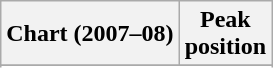<table class="wikitable sortable">
<tr>
<th>Chart (2007–08)</th>
<th>Peak<br>position</th>
</tr>
<tr>
</tr>
<tr>
</tr>
<tr>
</tr>
</table>
